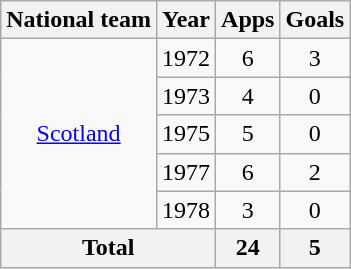<table class=wikitable style="text-align: center;">
<tr>
<th>National team</th>
<th>Year</th>
<th>Apps</th>
<th>Goals</th>
</tr>
<tr>
<td rowspan=5><a href='#'>Scotland</a></td>
<td>1972</td>
<td>6</td>
<td>3</td>
</tr>
<tr>
<td>1973</td>
<td>4</td>
<td>0</td>
</tr>
<tr>
<td>1975</td>
<td>5</td>
<td>0</td>
</tr>
<tr>
<td>1977</td>
<td>6</td>
<td>2</td>
</tr>
<tr>
<td>1978</td>
<td>3</td>
<td>0</td>
</tr>
<tr>
<th colspan=2>Total</th>
<th>24</th>
<th>5</th>
</tr>
</table>
